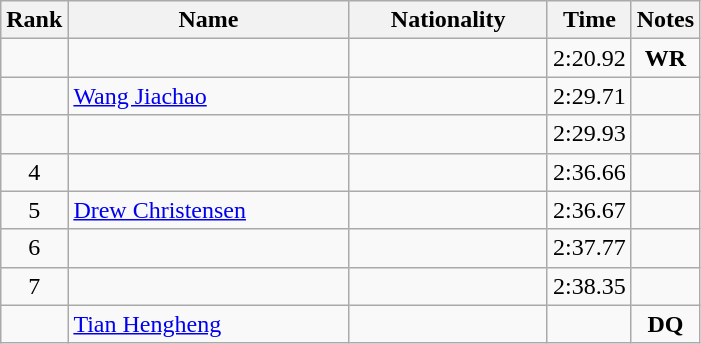<table class="wikitable sortable" style="text-align:center">
<tr>
<th>Rank</th>
<th style="width:180px">Name</th>
<th style="width:125px">Nationality</th>
<th>Time</th>
<th>Notes</th>
</tr>
<tr>
<td></td>
<td style="text-align:left;"></td>
<td style="text-align:left;"></td>
<td>2:20.92</td>
<td><strong>WR</strong></td>
</tr>
<tr>
<td></td>
<td style="text-align:left;"><a href='#'>Wang Jiachao</a></td>
<td style="text-align:left;"></td>
<td>2:29.71</td>
<td></td>
</tr>
<tr>
<td></td>
<td style="text-align:left;"></td>
<td style="text-align:left;"></td>
<td>2:29.93</td>
<td></td>
</tr>
<tr>
<td>4</td>
<td style="text-align:left;"></td>
<td style="text-align:left;"></td>
<td>2:36.66</td>
<td></td>
</tr>
<tr>
<td>5</td>
<td style="text-align:left;"><a href='#'>Drew Christensen</a></td>
<td style="text-align:left;"></td>
<td>2:36.67</td>
<td></td>
</tr>
<tr>
<td>6</td>
<td style="text-align:left;"></td>
<td style="text-align:left;"></td>
<td>2:37.77</td>
<td></td>
</tr>
<tr>
<td>7</td>
<td style="text-align:left;"></td>
<td style="text-align:left;"></td>
<td>2:38.35</td>
<td></td>
</tr>
<tr>
<td></td>
<td style="text-align:left;"><a href='#'>Tian Hengheng</a></td>
<td style="text-align:left;"></td>
<td></td>
<td><strong>DQ</strong></td>
</tr>
</table>
